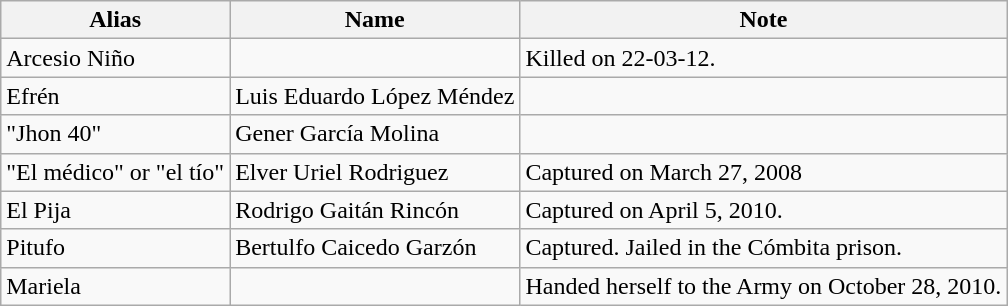<table class="wikitable">
<tr>
<th>Alias</th>
<th>Name</th>
<th>Note</th>
</tr>
<tr>
<td>Arcesio Niño</td>
<td></td>
<td>Killed on 22-03-12.</td>
</tr>
<tr>
<td>Efrén</td>
<td>Luis Eduardo López Méndez</td>
<td></td>
</tr>
<tr>
<td>"Jhon 40"</td>
<td>Gener García Molina</td>
<td></td>
</tr>
<tr>
<td>"El médico" or "el tío"</td>
<td>Elver Uriel Rodriguez</td>
<td>Captured on March 27, 2008</td>
</tr>
<tr>
<td>El Pija</td>
<td>Rodrigo Gaitán Rincón</td>
<td>Captured on April 5, 2010.</td>
</tr>
<tr>
<td>Pitufo</td>
<td>Bertulfo Caicedo Garzón</td>
<td>Captured. Jailed in the Cómbita prison.</td>
</tr>
<tr>
<td>Mariela</td>
<td></td>
<td>Handed herself to the Army on October 28, 2010.</td>
</tr>
</table>
